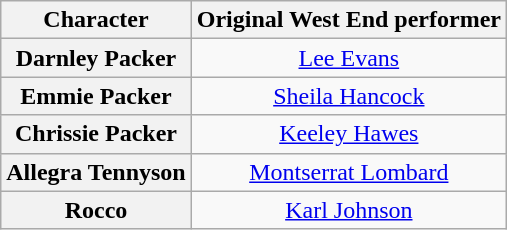<table class="wikitable">
<tr>
<th scope="col">Character</th>
<th scope="col" class="unsortable">Original West End performer</th>
</tr>
<tr>
<th scope="row">Darnley Packer</th>
<td align="center" colspan="1"><a href='#'>Lee Evans</a></td>
</tr>
<tr>
<th scope="row">Emmie Packer</th>
<td align="center" colspan="1"><a href='#'>Sheila Hancock</a></td>
</tr>
<tr>
<th scope="row">Chrissie Packer</th>
<td align="center" colspan="1"><a href='#'>Keeley Hawes</a></td>
</tr>
<tr>
<th scope="row">Allegra Tennyson</th>
<td align="center" colspan="1"><a href='#'>Montserrat Lombard</a></td>
</tr>
<tr>
<th scope="row">Rocco</th>
<td align="center" colspan="1"><a href='#'>Karl Johnson</a></td>
</tr>
</table>
